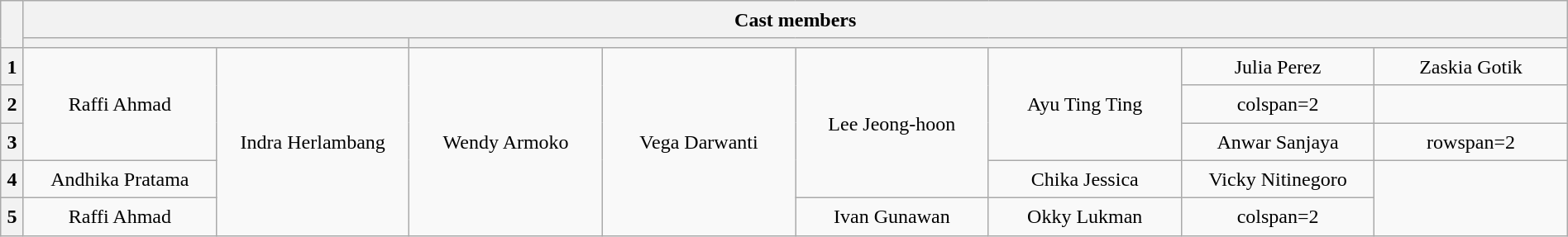<table class="wikitable plainrowheaders" style="width:100%; text-align:center; line-height:23px;">
<tr>
<th rowspan=2 width=1%></th>
<th colspan=8>Cast members </th>
</tr>
<tr>
<th colspan=2></th>
<th colspan=6></th>
</tr>
<tr>
<th>1</th>
<td rowspan=3 width=10%>Raffi Ahmad</td>
<td rowspan=5 width=10%>Indra Herlambang</td>
<td rowspan=5 width=10%>Wendy Armoko</td>
<td rowspan=5 width=10%>Vega Darwanti</td>
<td rowspan=4 width=10%>Lee Jeong-hoon</td>
<td rowspan=3 width=10%>Ayu Ting Ting</td>
<td width=10%>Julia Perez</td>
<td width=10%>Zaskia Gotik</td>
</tr>
<tr>
<th>2</th>
<td>colspan=2 </td>
</tr>
<tr>
<th>3</th>
<td>Anwar Sanjaya</td>
<td>rowspan=2 </td>
</tr>
<tr>
<th>4</th>
<td>Andhika Pratama</td>
<td>Chika Jessica</td>
<td>Vicky Nitinegoro</td>
</tr>
<tr>
<th>5</th>
<td>Raffi Ahmad</td>
<td>Ivan Gunawan</td>
<td>Okky Lukman</td>
<td>colspan=2 </td>
</tr>
</table>
